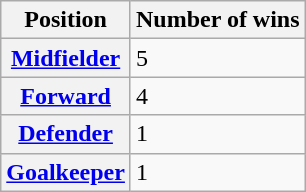<table class="wikitable plainrowheaders">
<tr>
<th scope="col">Position</th>
<th scope="col">Number of wins</th>
</tr>
<tr>
<th scope="row"><a href='#'>Midfielder</a></th>
<td>5</td>
</tr>
<tr>
<th scope="row"><a href='#'>Forward</a></th>
<td>4</td>
</tr>
<tr>
<th scope="row"><a href='#'>Defender</a></th>
<td>1</td>
</tr>
<tr>
<th scope="row"><a href='#'>Goalkeeper</a></th>
<td>1</td>
</tr>
</table>
